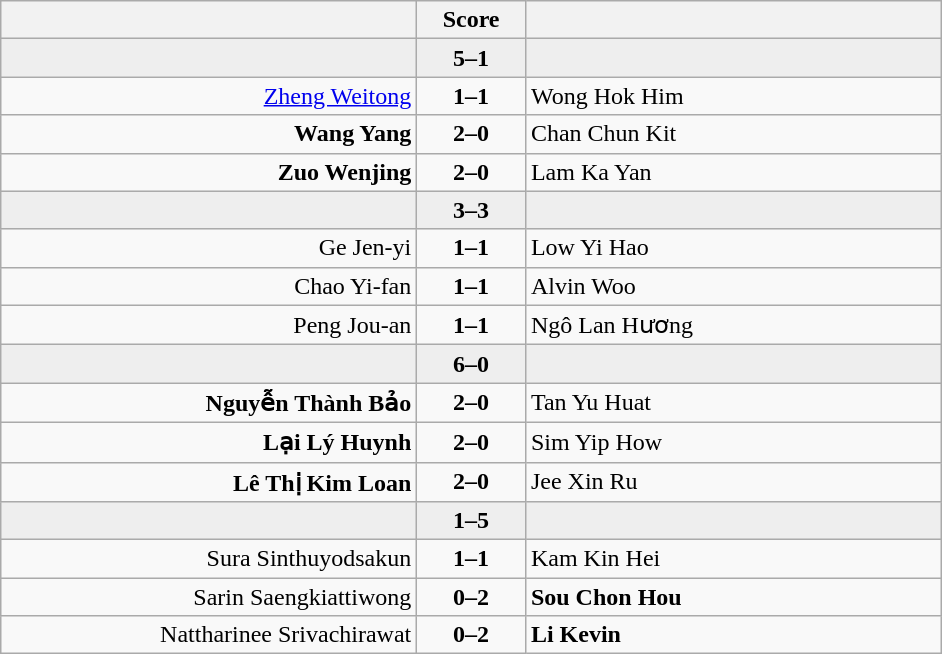<table class="wikitable" style="text-align: center;">
<tr>
<th align="right" width="270"></th>
<th width="65">Score</th>
<th align="left" width="270"></th>
</tr>
<tr style="background:#eeeeee;">
<td align=right><strong></strong></td>
<td align=center><strong>5–1</strong></td>
<td align=left></td>
</tr>
<tr>
<td align=right><a href='#'>Zheng Weitong</a></td>
<td align=center><strong>1–1</strong></td>
<td align=left>Wong Hok Him</td>
</tr>
<tr>
<td align=right><strong>Wang Yang</strong></td>
<td align=center><strong>2–0</strong></td>
<td align=left>Chan Chun Kit</td>
</tr>
<tr>
<td align=right><strong>Zuo Wenjing</strong></td>
<td align=center><strong>2–0</strong></td>
<td align=left>Lam Ka Yan</td>
</tr>
<tr style="background:#eeeeee;">
<td align=right></td>
<td align=center><strong>3–3</strong></td>
<td align=left></td>
</tr>
<tr>
<td align=right>Ge Jen-yi</td>
<td align=center><strong>1–1</strong></td>
<td align=left>Low Yi Hao</td>
</tr>
<tr>
<td align=right>Chao Yi-fan</td>
<td align=center><strong>1–1</strong></td>
<td align=left>Alvin Woo</td>
</tr>
<tr>
<td align=right>Peng Jou-an</td>
<td align=center><strong>1–1</strong></td>
<td align=left>Ngô Lan Hương</td>
</tr>
<tr style="background:#eeeeee;">
<td align=right><strong></strong></td>
<td align=center><strong>6–0</strong></td>
<td align=left></td>
</tr>
<tr>
<td align=right><strong>Nguyễn Thành Bảo</strong></td>
<td align=center><strong>2–0</strong></td>
<td align=left>Tan Yu Huat</td>
</tr>
<tr>
<td align=right><strong>Lại Lý Huynh</strong></td>
<td align=center><strong>2–0</strong></td>
<td align=left>Sim Yip How</td>
</tr>
<tr>
<td align=right><strong>Lê Thị Kim Loan</strong></td>
<td align=center><strong>2–0</strong></td>
<td align=left>Jee Xin Ru</td>
</tr>
<tr style="background:#eeeeee;">
<td align=right></td>
<td align=center><strong>1–5</strong></td>
<td align=left><strong></strong></td>
</tr>
<tr>
<td align=right>Sura Sinthuyodsakun</td>
<td align=center><strong>1–1</strong></td>
<td align=left>Kam Kin Hei</td>
</tr>
<tr>
<td align=right>Sarin Saengkiattiwong</td>
<td align=center><strong>0–2</strong></td>
<td align=left><strong>Sou Chon Hou</strong></td>
</tr>
<tr>
<td align=right>Nattharinee Srivachirawat</td>
<td align=center><strong>0–2</strong></td>
<td align=left><strong>Li Kevin</strong></td>
</tr>
</table>
